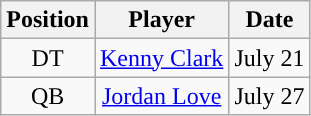<table class="wikitable" style="text-align:center">
<tr>
<th>Position</th>
<th>Player</th>
<th>Date</th>
</tr>
<tr>
<td>DT</td>
<td><a href='#'>Kenny Clark</a></td>
<td>July 21</td>
</tr>
<tr>
<td>QB</td>
<td><a href='#'>Jordan Love</a></td>
<td>July 27</td>
</tr>
</table>
